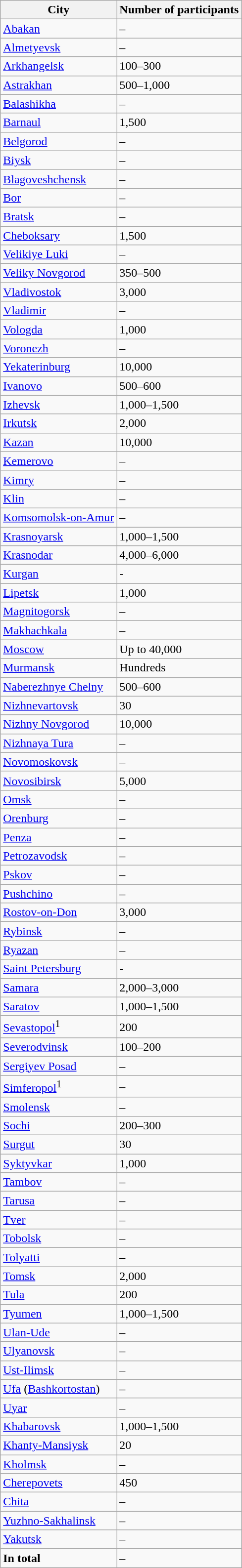<table class="wikitable sortable mw-collapsible mw-collapsed mw-datatable">
<tr>
<th>City</th>
<th>Number of participants</th>
</tr>
<tr>
<td><a href='#'>Abakan</a></td>
<td>–</td>
</tr>
<tr>
<td><a href='#'>Almetyevsk</a></td>
<td>–</td>
</tr>
<tr>
<td><a href='#'>Arkhangelsk</a></td>
<td>100–300</td>
</tr>
<tr>
<td><a href='#'>Astrakhan</a></td>
<td>500–1,000</td>
</tr>
<tr>
<td><a href='#'>Balashikha</a></td>
<td>–</td>
</tr>
<tr>
<td><a href='#'>Barnaul</a></td>
<td>1,500</td>
</tr>
<tr>
<td><a href='#'>Belgorod</a></td>
<td>–</td>
</tr>
<tr>
<td><a href='#'>Biysk</a></td>
<td>–</td>
</tr>
<tr>
<td><a href='#'>Blagoveshchensk</a></td>
<td>–</td>
</tr>
<tr>
<td><a href='#'>Bor</a></td>
<td>–</td>
</tr>
<tr>
<td><a href='#'>Bratsk</a></td>
<td>–</td>
</tr>
<tr>
<td><a href='#'>Cheboksary</a></td>
<td>1,500</td>
</tr>
<tr>
<td><a href='#'>Velikiye Luki</a></td>
<td>–</td>
</tr>
<tr>
<td><a href='#'>Veliky Novgorod</a></td>
<td>350–500</td>
</tr>
<tr>
<td><a href='#'>Vladivostok</a></td>
<td>3,000</td>
</tr>
<tr>
<td><a href='#'>Vladimir</a></td>
<td>–</td>
</tr>
<tr>
<td><a href='#'>Vologda</a></td>
<td>1,000</td>
</tr>
<tr>
<td><a href='#'>Voronezh</a></td>
<td>–</td>
</tr>
<tr>
<td><a href='#'>Yekaterinburg</a></td>
<td>10,000</td>
</tr>
<tr>
<td><a href='#'>Ivanovo</a></td>
<td>500–600</td>
</tr>
<tr>
<td><a href='#'>Izhevsk</a></td>
<td>1,000–1,500</td>
</tr>
<tr>
<td><a href='#'>Irkutsk</a></td>
<td>2,000</td>
</tr>
<tr>
<td><a href='#'>Kazan</a></td>
<td>10,000</td>
</tr>
<tr>
<td><a href='#'>Kemerovo</a></td>
<td>–</td>
</tr>
<tr>
<td><a href='#'>Kimry</a></td>
<td>–</td>
</tr>
<tr>
<td><a href='#'>Klin</a></td>
<td>–</td>
</tr>
<tr>
<td><a href='#'>Komsomolsk-on-Amur</a></td>
<td>–</td>
</tr>
<tr>
<td><a href='#'>Krasnoyarsk</a></td>
<td>1,000–1,500</td>
</tr>
<tr>
<td><a href='#'>Krasnodar</a></td>
<td>4,000–6,000</td>
</tr>
<tr>
<td><a href='#'>Kurgan</a></td>
<td>-</td>
</tr>
<tr>
<td><a href='#'>Lipetsk</a></td>
<td>1,000</td>
</tr>
<tr>
<td><a href='#'>Magnitogorsk</a></td>
<td>–</td>
</tr>
<tr>
<td><a href='#'>Makhachkala</a></td>
<td>–</td>
</tr>
<tr>
<td><a href='#'>Moscow</a></td>
<td>Up to 40,000</td>
</tr>
<tr>
<td><a href='#'>Murmansk</a></td>
<td>Hundreds</td>
</tr>
<tr>
<td><a href='#'>Naberezhnye Chelny</a></td>
<td>500–600</td>
</tr>
<tr>
<td><a href='#'>Nizhnevartovsk</a></td>
<td>30</td>
</tr>
<tr>
<td><a href='#'>Nizhny Novgorod</a></td>
<td>10,000</td>
</tr>
<tr>
<td><a href='#'>Nizhnaya Tura</a></td>
<td>–</td>
</tr>
<tr>
<td><a href='#'>Novomoskovsk</a></td>
<td>–</td>
</tr>
<tr>
<td><a href='#'>Novosibirsk</a></td>
<td>5,000</td>
</tr>
<tr>
<td><a href='#'>Omsk</a></td>
<td>–</td>
</tr>
<tr>
<td><a href='#'>Orenburg</a></td>
<td>–</td>
</tr>
<tr>
<td><a href='#'>Penza</a></td>
<td>–</td>
</tr>
<tr>
<td><a href='#'>Petrozavodsk</a></td>
<td>–</td>
</tr>
<tr>
<td><a href='#'>Pskov</a></td>
<td>–</td>
</tr>
<tr>
<td><a href='#'>Pushchino</a></td>
<td>–</td>
</tr>
<tr>
<td><a href='#'>Rostov-on-Don</a></td>
<td>3,000</td>
</tr>
<tr>
<td><a href='#'>Rybinsk</a></td>
<td>–</td>
</tr>
<tr>
<td><a href='#'>Ryazan</a></td>
<td>–</td>
</tr>
<tr>
<td><a href='#'>Saint Petersburg</a></td>
<td>-</td>
</tr>
<tr>
<td><a href='#'>Samara</a></td>
<td>2,000–3,000</td>
</tr>
<tr>
<td><a href='#'>Saratov</a></td>
<td>1,000–1,500</td>
</tr>
<tr>
<td><a href='#'>Sevastopol</a><sup>1</sup></td>
<td>200</td>
</tr>
<tr>
<td><a href='#'>Severodvinsk</a></td>
<td>100–200</td>
</tr>
<tr>
<td><a href='#'>Sergiyev Posad</a></td>
<td>–</td>
</tr>
<tr>
<td><a href='#'>Simferopol</a><sup>1</sup></td>
<td>–</td>
</tr>
<tr>
<td><a href='#'>Smolensk</a></td>
<td>–</td>
</tr>
<tr>
<td><a href='#'>Sochi</a></td>
<td>200–300</td>
</tr>
<tr>
<td><a href='#'>Surgut</a></td>
<td>30</td>
</tr>
<tr>
<td><a href='#'>Syktyvkar</a></td>
<td>1,000</td>
</tr>
<tr>
<td><a href='#'>Tambov</a></td>
<td>–</td>
</tr>
<tr>
<td><a href='#'>Tarusa</a></td>
<td>–</td>
</tr>
<tr>
<td><a href='#'>Tver</a></td>
<td>–</td>
</tr>
<tr>
<td><a href='#'>Tobolsk</a></td>
<td>–</td>
</tr>
<tr>
<td><a href='#'>Tolyatti</a></td>
<td>–</td>
</tr>
<tr>
<td><a href='#'>Tomsk</a></td>
<td>2,000</td>
</tr>
<tr>
<td><a href='#'>Tula</a></td>
<td>200</td>
</tr>
<tr>
<td><a href='#'>Tyumen</a></td>
<td>1,000–1,500</td>
</tr>
<tr>
<td><a href='#'>Ulan-Ude</a></td>
<td>–</td>
</tr>
<tr>
<td><a href='#'>Ulyanovsk</a></td>
<td>–</td>
</tr>
<tr>
<td><a href='#'>Ust-Ilimsk</a></td>
<td>–</td>
</tr>
<tr>
<td><a href='#'>Ufa</a> (<a href='#'>Bashkortostan</a>)</td>
<td>–</td>
</tr>
<tr>
<td><a href='#'>Uyar</a></td>
<td>–</td>
</tr>
<tr>
<td><a href='#'>Khabarovsk</a></td>
<td>1,000–1,500</td>
</tr>
<tr>
<td><a href='#'>Khanty-Mansiysk</a></td>
<td>20</td>
</tr>
<tr>
<td><a href='#'>Kholmsk</a></td>
<td>–</td>
</tr>
<tr>
<td><a href='#'>Cherepovets</a></td>
<td>450</td>
</tr>
<tr>
<td><a href='#'>Chita</a></td>
<td>–</td>
</tr>
<tr>
<td><a href='#'>Yuzhno-Sakhalinsk</a></td>
<td>–</td>
</tr>
<tr>
<td><a href='#'>Yakutsk</a></td>
<td>–</td>
</tr>
<tr>
<td><strong>In total</strong></td>
<td>–</td>
</tr>
</table>
